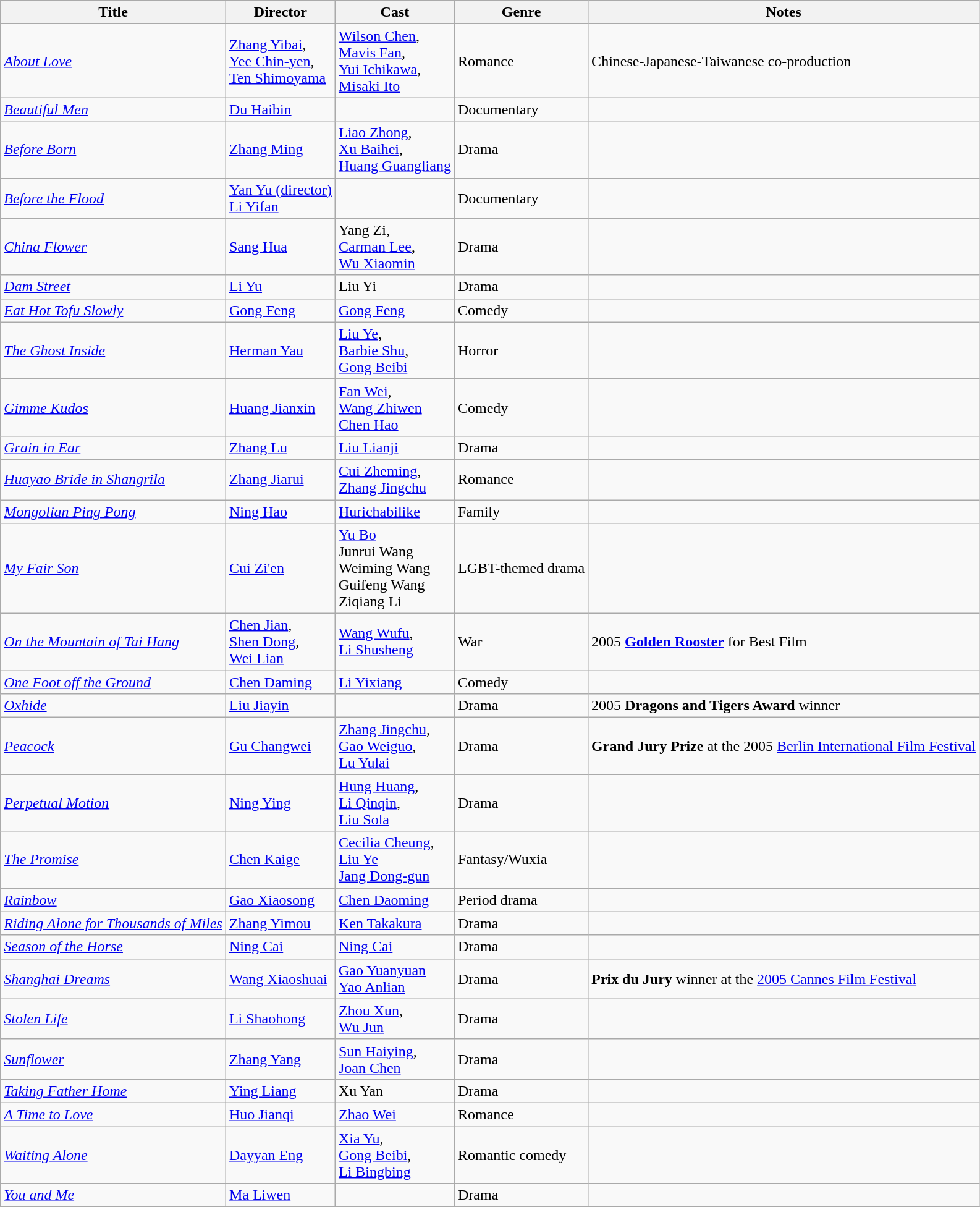<table class="wikitable sortable">
<tr>
<th>Title</th>
<th>Director</th>
<th>Cast</th>
<th>Genre</th>
<th>Notes</th>
</tr>
<tr>
<td><em><a href='#'>About Love</a></em></td>
<td><a href='#'>Zhang Yibai</a>,<br><a href='#'>Yee Chin-yen</a>,<br><a href='#'>Ten Shimoyama</a></td>
<td><a href='#'>Wilson Chen</a>,<br><a href='#'>Mavis Fan</a>,<br><a href='#'>Yui Ichikawa</a>,<br><a href='#'>Misaki Ito</a></td>
<td>Romance</td>
<td>Chinese-Japanese-Taiwanese co-production</td>
</tr>
<tr>
<td><em><a href='#'>Beautiful Men</a></em></td>
<td><a href='#'>Du Haibin</a></td>
<td></td>
<td>Documentary</td>
<td></td>
</tr>
<tr>
<td><em><a href='#'>Before Born</a></em></td>
<td><a href='#'>Zhang Ming</a></td>
<td><a href='#'>Liao Zhong</a>,<br><a href='#'>Xu Baihei</a>,<br><a href='#'>Huang Guangliang</a></td>
<td>Drama</td>
<td></td>
</tr>
<tr>
<td><em><a href='#'>Before the Flood</a></em></td>
<td><a href='#'>Yan Yu (director)</a><br><a href='#'>Li Yifan</a></td>
<td></td>
<td>Documentary</td>
<td></td>
</tr>
<tr>
<td><em><a href='#'>China Flower</a></em></td>
<td><a href='#'>Sang Hua</a></td>
<td>Yang Zi,<br><a href='#'>Carman Lee</a>,<br><a href='#'>Wu Xiaomin</a></td>
<td>Drama</td>
<td></td>
</tr>
<tr>
<td><em><a href='#'>Dam Street</a></em></td>
<td><a href='#'>Li Yu</a></td>
<td>Liu Yi</td>
<td>Drama</td>
<td></td>
</tr>
<tr>
<td><em><a href='#'>Eat Hot Tofu Slowly</a></em></td>
<td><a href='#'>Gong Feng</a></td>
<td><a href='#'>Gong Feng</a></td>
<td>Comedy</td>
<td></td>
</tr>
<tr>
<td><em><a href='#'>The Ghost Inside</a></em></td>
<td><a href='#'>Herman Yau</a></td>
<td><a href='#'>Liu Ye</a>,<br><a href='#'>Barbie Shu</a>,<br><a href='#'>Gong Beibi</a></td>
<td>Horror</td>
<td></td>
</tr>
<tr>
<td><em><a href='#'>Gimme Kudos</a></em></td>
<td><a href='#'>Huang Jianxin</a></td>
<td><a href='#'>Fan Wei</a>,<br><a href='#'>Wang Zhiwen</a><br><a href='#'>Chen Hao</a></td>
<td>Comedy</td>
<td></td>
</tr>
<tr>
<td><em><a href='#'>Grain in Ear</a></em></td>
<td><a href='#'>Zhang Lu</a></td>
<td><a href='#'>Liu Lianji</a></td>
<td>Drama</td>
<td></td>
</tr>
<tr>
<td><em><a href='#'>Huayao Bride in Shangrila</a></em></td>
<td><a href='#'>Zhang Jiarui</a></td>
<td><a href='#'>Cui Zheming</a>,<br><a href='#'>Zhang Jingchu</a></td>
<td>Romance</td>
<td></td>
</tr>
<tr>
<td><em><a href='#'>Mongolian Ping Pong</a></em></td>
<td><a href='#'>Ning Hao</a></td>
<td><a href='#'>Hurichabilike</a></td>
<td>Family</td>
<td></td>
</tr>
<tr>
<td><em><a href='#'>My Fair Son</a></em></td>
<td><a href='#'>Cui Zi'en</a></td>
<td><a href='#'>Yu Bo</a><br>Junrui Wang<br>Weiming Wang<br>Guifeng Wang<br>Ziqiang Li</td>
<td>LGBT-themed drama</td>
<td></td>
</tr>
<tr>
<td><em><a href='#'>On the Mountain of Tai Hang</a></em></td>
<td><a href='#'>Chen Jian</a>,<br><a href='#'>Shen Dong</a>,<br><a href='#'>Wei Lian</a></td>
<td><a href='#'>Wang Wufu</a>,<br><a href='#'>Li Shusheng</a></td>
<td>War</td>
<td>2005 <strong><a href='#'>Golden Rooster</a></strong> for Best Film</td>
</tr>
<tr>
<td><em><a href='#'>One Foot off the Ground</a></em></td>
<td><a href='#'>Chen Daming</a></td>
<td><a href='#'>Li Yixiang</a></td>
<td>Comedy</td>
<td></td>
</tr>
<tr>
<td><em><a href='#'>Oxhide</a></em></td>
<td><a href='#'>Liu Jiayin</a></td>
<td></td>
<td>Drama</td>
<td>2005 <strong>Dragons and Tigers Award</strong> winner</td>
</tr>
<tr>
<td><em><a href='#'>Peacock</a></em></td>
<td><a href='#'>Gu Changwei</a></td>
<td><a href='#'>Zhang Jingchu</a>,<br><a href='#'>Gao Weiguo</a>,<br><a href='#'>Lu Yulai</a></td>
<td>Drama</td>
<td><strong>Grand Jury Prize</strong> at the 2005 <a href='#'>Berlin International Film Festival</a></td>
</tr>
<tr>
<td><em><a href='#'>Perpetual Motion</a></em></td>
<td><a href='#'>Ning Ying</a></td>
<td><a href='#'>Hung Huang</a>,<br><a href='#'>Li Qinqin</a>,<br><a href='#'>Liu Sola</a></td>
<td>Drama</td>
<td></td>
</tr>
<tr>
<td><em><a href='#'>The Promise</a></em></td>
<td><a href='#'>Chen Kaige</a></td>
<td><a href='#'>Cecilia Cheung</a>,<br><a href='#'>Liu Ye</a><br><a href='#'>Jang Dong-gun</a></td>
<td>Fantasy/Wuxia</td>
<td></td>
</tr>
<tr>
<td><em><a href='#'>Rainbow</a></em></td>
<td><a href='#'>Gao Xiaosong</a></td>
<td><a href='#'>Chen Daoming</a></td>
<td>Period drama</td>
<td></td>
</tr>
<tr>
<td><em><a href='#'>Riding Alone for Thousands of Miles</a></em></td>
<td><a href='#'>Zhang Yimou</a></td>
<td><a href='#'>Ken Takakura</a></td>
<td>Drama</td>
<td></td>
</tr>
<tr>
<td><em><a href='#'>Season of the Horse</a></em></td>
<td><a href='#'>Ning Cai</a></td>
<td><a href='#'>Ning Cai</a></td>
<td>Drama</td>
<td></td>
</tr>
<tr>
<td><em><a href='#'>Shanghai Dreams</a></em></td>
<td><a href='#'>Wang Xiaoshuai</a></td>
<td><a href='#'>Gao Yuanyuan</a><br><a href='#'>Yao Anlian</a></td>
<td>Drama</td>
<td><strong>Prix du Jury</strong> winner at the <a href='#'>2005 Cannes Film Festival</a></td>
</tr>
<tr>
<td><em><a href='#'>Stolen Life</a></em></td>
<td><a href='#'>Li Shaohong</a></td>
<td><a href='#'>Zhou Xun</a>,<br><a href='#'>Wu Jun</a></td>
<td>Drama</td>
<td></td>
</tr>
<tr>
<td><em><a href='#'>Sunflower</a></em></td>
<td><a href='#'>Zhang Yang</a></td>
<td><a href='#'>Sun Haiying</a>,<br><a href='#'>Joan Chen</a></td>
<td>Drama</td>
<td></td>
</tr>
<tr>
<td><em><a href='#'>Taking Father Home</a></em></td>
<td><a href='#'>Ying Liang</a></td>
<td>Xu Yan</td>
<td>Drama</td>
<td></td>
</tr>
<tr>
<td><em><a href='#'>A Time to Love</a></em></td>
<td><a href='#'>Huo Jianqi</a></td>
<td><a href='#'>Zhao Wei</a></td>
<td>Romance</td>
<td></td>
</tr>
<tr>
<td><em><a href='#'>Waiting Alone</a></em></td>
<td><a href='#'>Dayyan Eng</a></td>
<td><a href='#'>Xia Yu</a>,<br><a href='#'>Gong Beibi</a>,<br><a href='#'>Li Bingbing</a></td>
<td>Romantic comedy</td>
<td></td>
</tr>
<tr>
<td><em><a href='#'>You and Me</a></em></td>
<td><a href='#'>Ma Liwen</a></td>
<td></td>
<td>Drama</td>
<td></td>
</tr>
<tr>
</tr>
</table>
